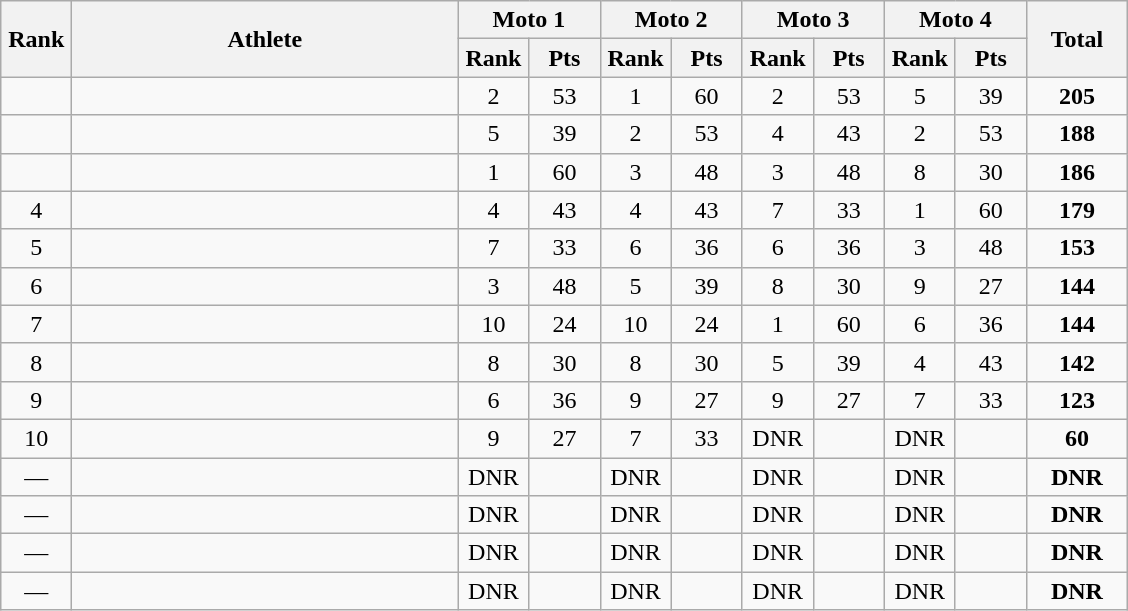<table class=wikitable style="text-align:center">
<tr>
<th width=40 rowspan=2>Rank</th>
<th width=250 rowspan=2>Athlete</th>
<th colspan=2>Moto 1</th>
<th colspan=2>Moto 2</th>
<th colspan=2>Moto 3</th>
<th colspan=2>Moto 4</th>
<th width=60 rowspan=2>Total</th>
</tr>
<tr>
<th width=40>Rank</th>
<th width=40>Pts</th>
<th width=40>Rank</th>
<th width=40>Pts</th>
<th width=40>Rank</th>
<th width=40>Pts</th>
<th width=40>Rank</th>
<th width=40>Pts</th>
</tr>
<tr>
<td></td>
<td align=left></td>
<td>2</td>
<td>53</td>
<td>1</td>
<td>60</td>
<td>2</td>
<td>53</td>
<td>5</td>
<td>39</td>
<td><strong>205</strong></td>
</tr>
<tr>
<td></td>
<td align=left></td>
<td>5</td>
<td>39</td>
<td>2</td>
<td>53</td>
<td>4</td>
<td>43</td>
<td>2</td>
<td>53</td>
<td><strong>188</strong></td>
</tr>
<tr>
<td></td>
<td align=left></td>
<td>1</td>
<td>60</td>
<td>3</td>
<td>48</td>
<td>3</td>
<td>48</td>
<td>8</td>
<td>30</td>
<td><strong>186</strong></td>
</tr>
<tr>
<td>4</td>
<td align=left></td>
<td>4</td>
<td>43</td>
<td>4</td>
<td>43</td>
<td>7</td>
<td>33</td>
<td>1</td>
<td>60</td>
<td><strong>179</strong></td>
</tr>
<tr>
<td>5</td>
<td align=left></td>
<td>7</td>
<td>33</td>
<td>6</td>
<td>36</td>
<td>6</td>
<td>36</td>
<td>3</td>
<td>48</td>
<td><strong>153</strong></td>
</tr>
<tr>
<td>6</td>
<td align=left></td>
<td>3</td>
<td>48</td>
<td>5</td>
<td>39</td>
<td>8</td>
<td>30</td>
<td>9</td>
<td>27</td>
<td><strong>144</strong></td>
</tr>
<tr>
<td>7</td>
<td align=left></td>
<td>10</td>
<td>24</td>
<td>10</td>
<td>24</td>
<td>1</td>
<td>60</td>
<td>6</td>
<td>36</td>
<td><strong>144</strong></td>
</tr>
<tr>
<td>8</td>
<td align=left></td>
<td>8</td>
<td>30</td>
<td>8</td>
<td>30</td>
<td>5</td>
<td>39</td>
<td>4</td>
<td>43</td>
<td><strong>142</strong></td>
</tr>
<tr>
<td>9</td>
<td align=left></td>
<td>6</td>
<td>36</td>
<td>9</td>
<td>27</td>
<td>9</td>
<td>27</td>
<td>7</td>
<td>33</td>
<td><strong>123</strong></td>
</tr>
<tr>
<td>10</td>
<td align=left></td>
<td>9</td>
<td>27</td>
<td>7</td>
<td>33</td>
<td>DNR</td>
<td></td>
<td>DNR</td>
<td></td>
<td><strong>60</strong></td>
</tr>
<tr>
<td>—</td>
<td align=left></td>
<td>DNR</td>
<td></td>
<td>DNR</td>
<td></td>
<td>DNR</td>
<td></td>
<td>DNR</td>
<td></td>
<td><strong>DNR</strong></td>
</tr>
<tr>
<td>—</td>
<td align=left></td>
<td>DNR</td>
<td></td>
<td>DNR</td>
<td></td>
<td>DNR</td>
<td></td>
<td>DNR</td>
<td></td>
<td><strong>DNR</strong></td>
</tr>
<tr>
<td>—</td>
<td align=left></td>
<td>DNR</td>
<td></td>
<td>DNR</td>
<td></td>
<td>DNR</td>
<td></td>
<td>DNR</td>
<td></td>
<td><strong>DNR</strong></td>
</tr>
<tr>
<td>—</td>
<td align=left></td>
<td>DNR</td>
<td></td>
<td>DNR</td>
<td></td>
<td>DNR</td>
<td></td>
<td>DNR</td>
<td></td>
<td><strong>DNR</strong></td>
</tr>
</table>
